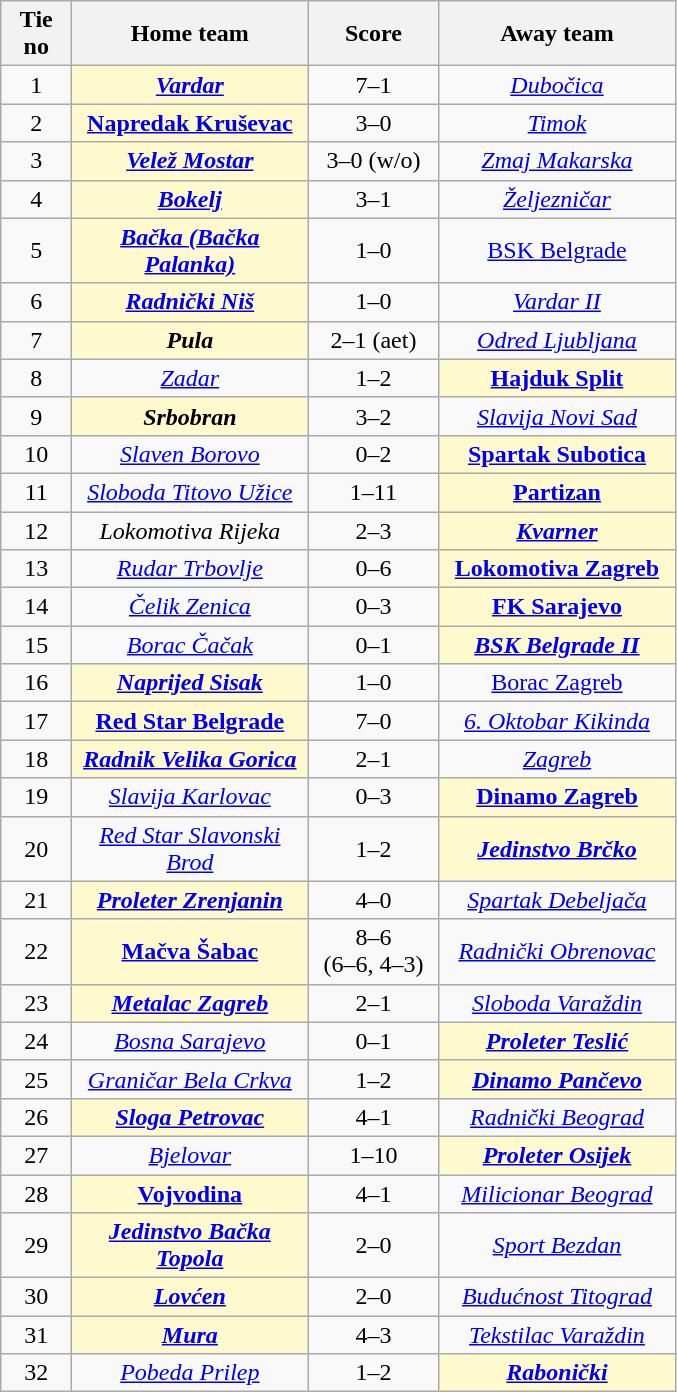<table class="wikitable" style="text-align:center">
<tr>
<th width=40>Tie no</th>
<th width=150>Home team</th>
<th width=80>Score</th>
<th width=150>Away team</th>
</tr>
<tr>
<td>1</td>
<td style="background-color:#FFFACD"><strong><em><a href='#'>Vardar</a></em></strong></td>
<td>7–1</td>
<td><em><a href='#'>Dubočica</a></em></td>
</tr>
<tr>
<td>2</td>
<td style="background-color:#FFFACD"><strong><a href='#'>Napredak Kruševac</a></strong></td>
<td>3–0</td>
<td><em><a href='#'>Timok</a></em></td>
</tr>
<tr>
<td>3</td>
<td style="background-color:#FFFACD"><strong><em><a href='#'>Velež Mostar</a></em></strong></td>
<td>3–0 (w/o)</td>
<td><em><a href='#'>Zmaj Makarska</a></em></td>
</tr>
<tr>
<td>4</td>
<td style="background-color:#FFFACD"><strong><em><a href='#'>Bokelj</a></em></strong></td>
<td>3–1</td>
<td><em><a href='#'>Željezničar</a></em></td>
</tr>
<tr>
<td>5</td>
<td style="background-color:#FFFACD"><strong><em><a href='#'>Bačka (Bačka Palanka)</a></em></strong></td>
<td>1–0</td>
<td><a href='#'>BSK Belgrade</a></td>
</tr>
<tr>
<td>6</td>
<td style="background-color:#FFFACD"><strong><em><a href='#'>Radnički Niš</a></em></strong></td>
<td>1–0</td>
<td><em><a href='#'>Vardar II</a></em></td>
</tr>
<tr>
<td>7</td>
<td style="background-color:#FFFACD"><strong><em>Pula</em></strong></td>
<td>2–1 (aet)</td>
<td><em><a href='#'>Odred Ljubljana</a></em></td>
</tr>
<tr>
<td>8</td>
<td><em><a href='#'>Zadar</a></em></td>
<td>1–2</td>
<td style="background-color:#FFFACD"><strong><a href='#'>Hajduk Split</a></strong></td>
</tr>
<tr>
<td>9</td>
<td style="background-color:#FFFACD"><strong><em>Srbobran</em></strong></td>
<td>3–2</td>
<td><em><a href='#'>Slavija Novi Sad</a></em></td>
</tr>
<tr>
<td>10</td>
<td><em><a href='#'>Slaven Borovo</a></em></td>
<td>0–2</td>
<td style="background-color:#FFFACD"><strong><a href='#'>Spartak Subotica</a></strong></td>
</tr>
<tr>
<td>11</td>
<td><em><a href='#'>Sloboda Titovo Užice</a></em></td>
<td>1–11</td>
<td style="background-color:#FFFACD"><strong><a href='#'>Partizan</a></strong></td>
</tr>
<tr>
<td>12</td>
<td><em>Lokomotiva Rijeka</em></td>
<td>2–3</td>
<td style="background-color:#FFFACD"><strong><em><a href='#'>Kvarner</a></em></strong></td>
</tr>
<tr>
<td>13</td>
<td><em><a href='#'>Rudar Trbovlje</a></em></td>
<td>0–6</td>
<td style="background-color:#FFFACD"><strong><a href='#'>Lokomotiva Zagreb</a></strong></td>
</tr>
<tr>
<td>14</td>
<td><em><a href='#'>Čelik Zenica</a></em></td>
<td>0–3</td>
<td style="background-color:#FFFACD"><strong><a href='#'>FK Sarajevo</a></strong></td>
</tr>
<tr>
<td>15</td>
<td><em><a href='#'>Borac Čačak</a></em></td>
<td>0–1</td>
<td style="background-color:#FFFACD"><strong><em><a href='#'>BSK Belgrade II</a></em></strong></td>
</tr>
<tr>
<td>16</td>
<td style="background-color:#FFFACD"><strong><em><a href='#'>Naprijed Sisak</a></em></strong></td>
<td>1–0</td>
<td><a href='#'>Borac Zagreb</a></td>
</tr>
<tr>
<td>17</td>
<td style="background-color:#FFFACD"><strong><a href='#'>Red Star Belgrade</a></strong></td>
<td>7–0</td>
<td><em><a href='#'>6. Oktobar Kikinda</a></em></td>
</tr>
<tr>
<td>18</td>
<td style="background-color:#FFFACD"><strong><em><a href='#'>Radnik Velika Gorica</a></em></strong></td>
<td>2–1</td>
<td><em><a href='#'>Zagreb</a></em></td>
</tr>
<tr>
<td>19</td>
<td><em><a href='#'>Slavija Karlovac</a></em></td>
<td>0–3</td>
<td style="background-color:#FFFACD"><strong><a href='#'>Dinamo Zagreb</a></strong></td>
</tr>
<tr>
<td>20</td>
<td><em><a href='#'>Red Star Slavonski Brod</a></em></td>
<td>1–2</td>
<td style="background-color:#FFFACD"><strong><em><a href='#'>Jedinstvo Brčko</a></em></strong></td>
</tr>
<tr align=center>
<td>21</td>
<td style="background-color:#FFFACD"><strong><em><a href='#'>Proleter Zrenjanin</a></em></strong></td>
<td>4–0</td>
<td><em><a href='#'>Spartak Debeljača</a></em></td>
</tr>
<tr align=center>
<td>22</td>
<td style="background-color:#FFFACD"><strong><a href='#'>Mačva Šabac</a></strong></td>
<td>8–6<br> (6–6, 4–3)</td>
<td><em><a href='#'>Radnički Obrenovac</a></em></td>
</tr>
<tr>
<td>23</td>
<td style="background-color:#FFFACD"><strong><em><a href='#'>Metalac Zagreb</a></em></strong></td>
<td>2–1</td>
<td><em><a href='#'>Sloboda Varaždin</a></em></td>
</tr>
<tr>
<td>24</td>
<td><em><a href='#'>Bosna Sarajevo</a></em></td>
<td>0–1</td>
<td style="background-color:#FFFACD"><strong><em><a href='#'>Proleter Teslić</a></em></strong></td>
</tr>
<tr>
<td>25</td>
<td><em><a href='#'>Graničar Bela Crkva</a></em></td>
<td>1–2</td>
<td style="background-color:#FFFACD"><strong><em><a href='#'>Dinamo Pančevo</a></em></strong></td>
</tr>
<tr>
<td>26</td>
<td style="background-color:#FFFACD"><strong><em><a href='#'>Sloga Petrovac</a></em></strong></td>
<td>4–1</td>
<td><em><a href='#'>Radnički Beograd</a></em></td>
</tr>
<tr>
<td>27</td>
<td><em><a href='#'>Bjelovar</a></em></td>
<td>1–10</td>
<td style="background-color:#FFFACD"><strong><em><a href='#'>Proleter Osijek</a></em></strong></td>
</tr>
<tr>
<td>28</td>
<td style="background-color:#FFFACD"><strong><a href='#'>Vojvodina</a></strong></td>
<td>4–1</td>
<td><em><a href='#'>Milicionar Beograd</a></em></td>
</tr>
<tr>
<td>29</td>
<td style="background-color:#FFFACD"><strong><em><a href='#'>Jedinstvo Bačka Topola</a></em></strong></td>
<td>2–0</td>
<td><em><a href='#'>Sport Bezdan</a></em></td>
</tr>
<tr>
<td>30</td>
<td style="background-color:#FFFACD"><strong><em><a href='#'>Lovćen</a></em></strong></td>
<td>2–0</td>
<td><em><a href='#'>Budućnost Titograd</a></em></td>
</tr>
<tr>
<td>31</td>
<td style="background-color:#FFFACD"><strong><em><a href='#'>Mura</a></em></strong></td>
<td>4–3</td>
<td><em><a href='#'>Tekstilac Varaždin</a></em></td>
</tr>
<tr>
<td>32</td>
<td><em><a href='#'>Pobeda Prilep</a></em></td>
<td>1–2</td>
<td style="background-color:#FFFACD"><strong><em><a href='#'>Rabonički</a></em></strong></td>
</tr>
</table>
